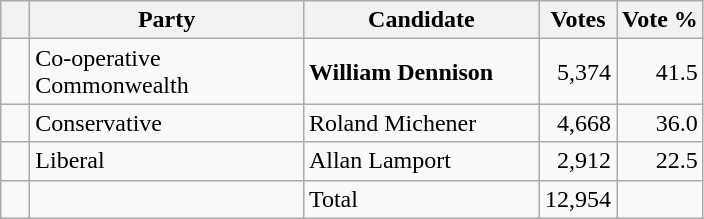<table class="wikitable">
<tr>
<th></th>
<th scope="col" width="175">Party</th>
<th scope="col" width="150">Candidate</th>
<th>Votes</th>
<th>Vote %</th>
</tr>
<tr>
<td>   </td>
<td>Co-operative Commonwealth</td>
<td><strong>William Dennison</strong></td>
<td align=right>5,374</td>
<td align=right>41.5</td>
</tr>
<tr>
<td>   </td>
<td>Conservative</td>
<td>Roland Michener</td>
<td align=right>4,668</td>
<td align=right>36.0</td>
</tr>
<tr |>
<td>   </td>
<td>Liberal</td>
<td>Allan Lamport</td>
<td align=right>2,912</td>
<td align=right>22.5</td>
</tr>
<tr |>
<td></td>
<td></td>
<td>Total</td>
<td align=right>12,954</td>
<td></td>
</tr>
</table>
